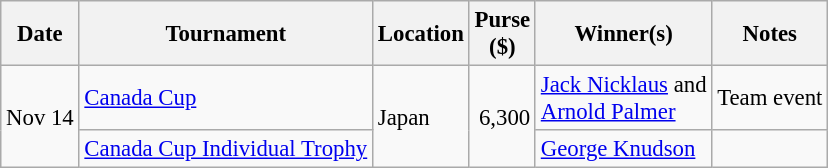<table class="wikitable" style="font-size:95%">
<tr>
<th>Date</th>
<th>Tournament</th>
<th>Location</th>
<th>Purse<br>($)</th>
<th>Winner(s)</th>
<th>Notes</th>
</tr>
<tr>
<td rowspan=2>Nov 14</td>
<td><a href='#'>Canada Cup</a></td>
<td rowspan=2>Japan</td>
<td rowspan=2 align=right>6,300</td>
<td> <a href='#'>Jack Nicklaus</a> and<br> <a href='#'>Arnold Palmer</a></td>
<td>Team event</td>
</tr>
<tr>
<td><a href='#'>Canada Cup Individual Trophy</a></td>
<td> <a href='#'>George Knudson</a></td>
<td></td>
</tr>
</table>
